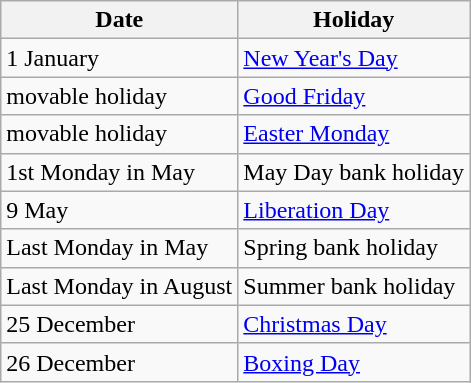<table class="wikitable">
<tr>
<th>Date</th>
<th>Holiday</th>
</tr>
<tr>
<td>1 January</td>
<td><a href='#'>New Year's Day</a></td>
</tr>
<tr>
<td>movable holiday</td>
<td><a href='#'>Good Friday</a></td>
</tr>
<tr>
<td>movable holiday</td>
<td><a href='#'>Easter Monday</a></td>
</tr>
<tr>
<td>1st Monday in May</td>
<td>May Day bank holiday</td>
</tr>
<tr>
<td>9 May</td>
<td><a href='#'>Liberation Day</a></td>
</tr>
<tr>
<td>Last Monday in May</td>
<td>Spring bank holiday</td>
</tr>
<tr>
<td>Last Monday in August</td>
<td>Summer bank holiday</td>
</tr>
<tr>
<td>25 December</td>
<td><a href='#'>Christmas Day</a></td>
</tr>
<tr>
<td>26 December</td>
<td><a href='#'>Boxing Day</a></td>
</tr>
</table>
